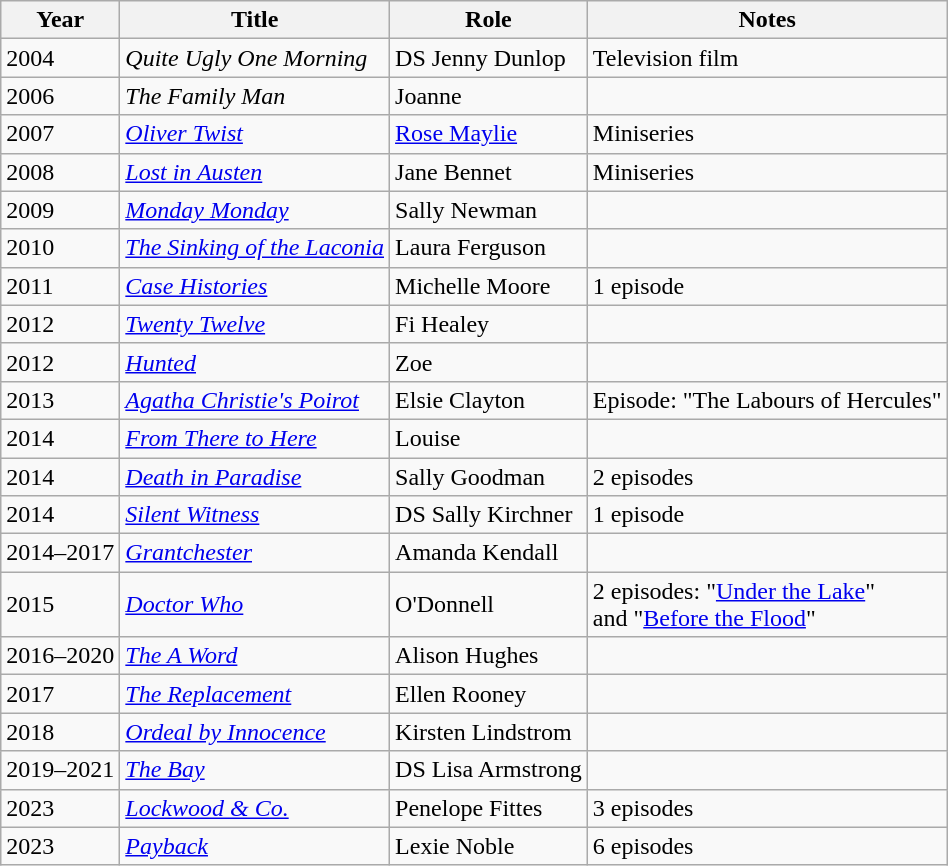<table class="wikitable sortable">
<tr>
<th>Year</th>
<th>Title</th>
<th>Role</th>
<th class="unsortable">Notes</th>
</tr>
<tr>
<td>2004</td>
<td><em>Quite Ugly One Morning</em></td>
<td>DS Jenny Dunlop</td>
<td>Television film</td>
</tr>
<tr>
<td>2006</td>
<td><em>The Family Man</em></td>
<td>Joanne</td>
<td></td>
</tr>
<tr>
<td>2007</td>
<td><em><a href='#'>Oliver Twist</a></em></td>
<td><a href='#'>Rose Maylie</a></td>
<td>Miniseries</td>
</tr>
<tr>
<td>2008</td>
<td><em><a href='#'>Lost in Austen</a></em></td>
<td>Jane Bennet</td>
<td>Miniseries</td>
</tr>
<tr>
<td>2009</td>
<td><em><a href='#'>Monday Monday</a></em></td>
<td>Sally Newman</td>
<td></td>
</tr>
<tr>
<td>2010</td>
<td><em><a href='#'>The Sinking of the Laconia</a></em></td>
<td>Laura Ferguson</td>
<td></td>
</tr>
<tr>
<td>2011</td>
<td><em><a href='#'>Case Histories</a></em></td>
<td>Michelle Moore</td>
<td>1 episode</td>
</tr>
<tr>
<td>2012</td>
<td><em><a href='#'>Twenty Twelve</a></em></td>
<td>Fi Healey</td>
<td></td>
</tr>
<tr>
<td>2012</td>
<td><em><a href='#'>Hunted</a></em></td>
<td>Zoe</td>
<td></td>
</tr>
<tr>
<td>2013</td>
<td><em><a href='#'>Agatha Christie's Poirot</a></em></td>
<td>Elsie Clayton</td>
<td>Episode: "The Labours of Hercules"</td>
</tr>
<tr>
<td>2014</td>
<td><em><a href='#'>From There to Here</a></em></td>
<td>Louise</td>
<td></td>
</tr>
<tr>
<td>2014</td>
<td><em><a href='#'>Death in Paradise</a></em></td>
<td>Sally Goodman</td>
<td>2 episodes</td>
</tr>
<tr>
<td>2014</td>
<td><em><a href='#'>Silent Witness</a></em></td>
<td>DS Sally Kirchner</td>
<td>1 episode</td>
</tr>
<tr>
<td>2014–2017</td>
<td><em><a href='#'>Grantchester</a></em></td>
<td>Amanda Kendall</td>
<td></td>
</tr>
<tr>
<td>2015</td>
<td><em><a href='#'>Doctor Who</a></em></td>
<td>O'Donnell</td>
<td>2 episodes: "<a href='#'>Under the Lake</a>"<br>and "<a href='#'>Before the Flood</a>"<br></td>
</tr>
<tr>
<td>2016–2020</td>
<td><em><a href='#'>The A Word</a></em></td>
<td>Alison Hughes</td>
<td></td>
</tr>
<tr>
<td>2017</td>
<td><em><a href='#'>The Replacement</a></em></td>
<td>Ellen Rooney</td>
<td></td>
</tr>
<tr>
<td>2018</td>
<td><em><a href='#'>Ordeal by Innocence</a></em></td>
<td>Kirsten Lindstrom</td>
<td></td>
</tr>
<tr>
<td>2019–2021</td>
<td><em><a href='#'>The Bay</a></em></td>
<td>DS Lisa Armstrong</td>
<td></td>
</tr>
<tr>
<td>2023</td>
<td><em><a href='#'>Lockwood & Co.</a></em></td>
<td>Penelope Fittes</td>
<td>3 episodes</td>
</tr>
<tr>
<td>2023</td>
<td><em><a href='#'>Payback</a></em></td>
<td>Lexie Noble</td>
<td>6 episodes</td>
</tr>
</table>
